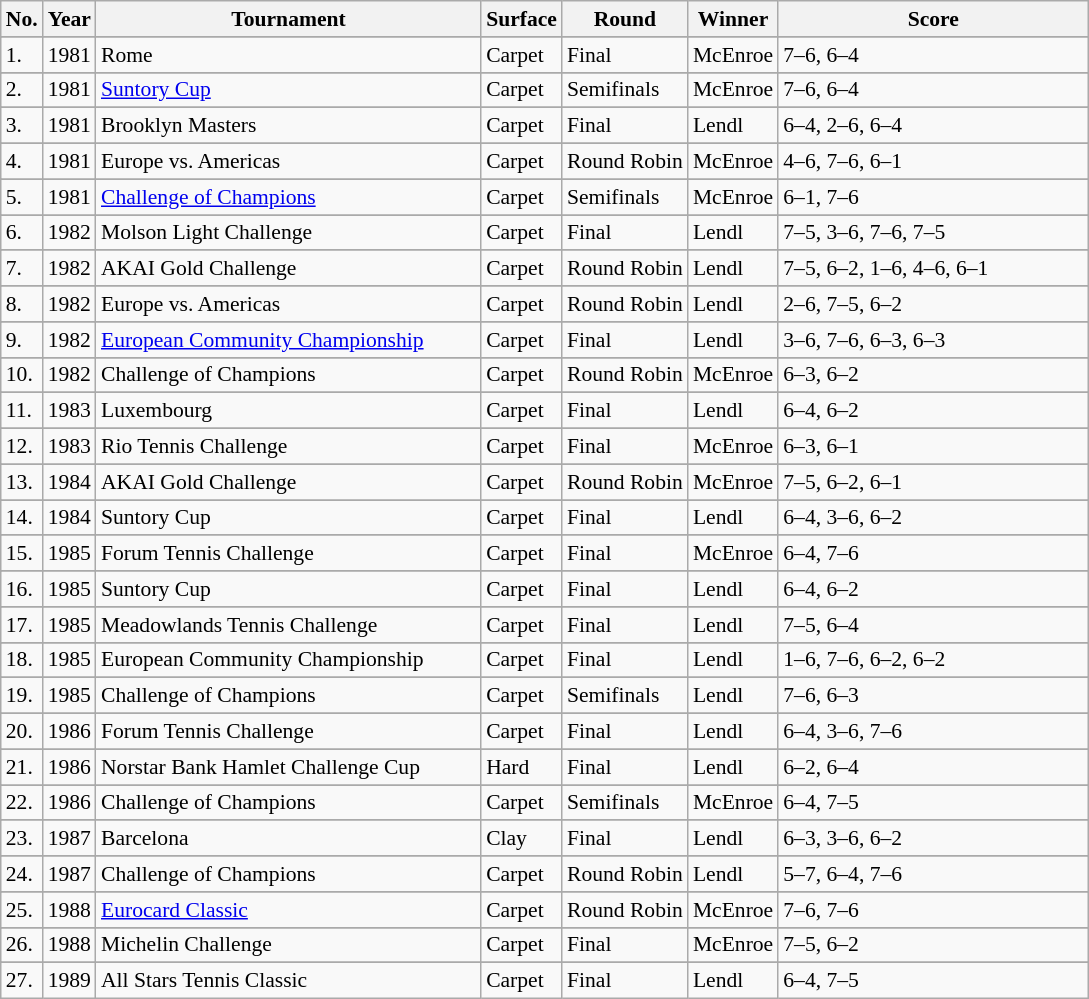<table class="sortable wikitable" style="font-size:90%;">
<tr>
<th>No.</th>
<th>Year</th>
<th width=250>Tournament</th>
<th>Surface</th>
<th>Round</th>
<th>Winner</th>
<th width=200>Score</th>
</tr>
<tr>
</tr>
<tr bgcolor=>
<td>1.</td>
<td>1981</td>
<td>Rome</td>
<td>Carpet</td>
<td>Final</td>
<td>McEnroe</td>
<td>7–6, 6–4</td>
</tr>
<tr>
</tr>
<tr bgcolor=>
<td>2.</td>
<td>1981</td>
<td><a href='#'>Suntory Cup</a></td>
<td>Carpet</td>
<td>Semifinals</td>
<td>McEnroe</td>
<td>7–6, 6–4</td>
</tr>
<tr>
</tr>
<tr bgcolor=>
<td>3.</td>
<td>1981</td>
<td>Brooklyn Masters</td>
<td>Carpet</td>
<td>Final</td>
<td>Lendl</td>
<td>6–4, 2–6, 6–4</td>
</tr>
<tr>
</tr>
<tr bgcolor=>
<td>4.</td>
<td>1981</td>
<td>Europe vs. Americas</td>
<td>Carpet</td>
<td>Round Robin</td>
<td>McEnroe</td>
<td>4–6, 7–6, 6–1</td>
</tr>
<tr>
</tr>
<tr bgcolor=>
<td>5.</td>
<td>1981</td>
<td><a href='#'>Challenge of Champions</a></td>
<td>Carpet</td>
<td>Semifinals</td>
<td>McEnroe</td>
<td>6–1, 7–6</td>
</tr>
<tr>
</tr>
<tr bgcolor=>
<td>6.</td>
<td>1982</td>
<td>Molson Light Challenge</td>
<td>Carpet</td>
<td>Final</td>
<td>Lendl</td>
<td>7–5, 3–6, 7–6, 7–5</td>
</tr>
<tr>
</tr>
<tr bgcolor=>
<td>7.</td>
<td>1982</td>
<td>AKAI Gold Challenge</td>
<td>Carpet</td>
<td>Round Robin</td>
<td>Lendl</td>
<td>7–5, 6–2, 1–6, 4–6, 6–1</td>
</tr>
<tr>
</tr>
<tr bgcolor=>
<td>8.</td>
<td>1982</td>
<td>Europe vs. Americas</td>
<td>Carpet</td>
<td>Round Robin</td>
<td>Lendl</td>
<td>2–6, 7–5, 6–2</td>
</tr>
<tr>
</tr>
<tr bgcolor=>
<td>9.</td>
<td>1982</td>
<td><a href='#'>European Community Championship</a></td>
<td>Carpet</td>
<td>Final</td>
<td>Lendl</td>
<td>3–6, 7–6, 6–3, 6–3</td>
</tr>
<tr>
</tr>
<tr bgcolor=>
<td>10.</td>
<td>1982</td>
<td>Challenge of Champions</td>
<td>Carpet</td>
<td>Round Robin</td>
<td>McEnroe</td>
<td>6–3, 6–2</td>
</tr>
<tr>
</tr>
<tr bgcolor=>
<td>11.</td>
<td>1983</td>
<td>Luxembourg</td>
<td>Carpet</td>
<td>Final</td>
<td>Lendl</td>
<td>6–4, 6–2</td>
</tr>
<tr>
</tr>
<tr bgcolor=>
<td>12.</td>
<td>1983</td>
<td>Rio Tennis Challenge</td>
<td>Carpet</td>
<td>Final</td>
<td>McEnroe</td>
<td>6–3, 6–1</td>
</tr>
<tr>
</tr>
<tr bgcolor=>
<td>13.</td>
<td>1984</td>
<td>AKAI Gold Challenge</td>
<td>Carpet</td>
<td>Round Robin</td>
<td>McEnroe</td>
<td>7–5, 6–2, 6–1</td>
</tr>
<tr>
</tr>
<tr bgcolor=>
<td>14.</td>
<td>1984</td>
<td>Suntory Cup</td>
<td>Carpet</td>
<td>Final</td>
<td>Lendl</td>
<td>6–4, 3–6, 6–2</td>
</tr>
<tr>
</tr>
<tr bgcolor=>
<td>15.</td>
<td>1985</td>
<td>Forum Tennis Challenge</td>
<td>Carpet</td>
<td>Final</td>
<td>McEnroe</td>
<td>6–4, 7–6</td>
</tr>
<tr>
</tr>
<tr bgcolor=>
<td>16.</td>
<td>1985</td>
<td>Suntory Cup</td>
<td>Carpet</td>
<td>Final</td>
<td>Lendl</td>
<td>6–4, 6–2</td>
</tr>
<tr>
</tr>
<tr bgcolor=>
<td>17.</td>
<td>1985</td>
<td>Meadowlands Tennis Challenge</td>
<td>Carpet</td>
<td>Final</td>
<td>Lendl</td>
<td>7–5, 6–4</td>
</tr>
<tr>
</tr>
<tr bgcolor=>
<td>18.</td>
<td>1985</td>
<td>European Community Championship</td>
<td>Carpet</td>
<td>Final</td>
<td>Lendl</td>
<td>1–6, 7–6, 6–2, 6–2</td>
</tr>
<tr>
</tr>
<tr bgcolor=>
<td>19.</td>
<td>1985</td>
<td>Challenge of Champions</td>
<td>Carpet</td>
<td>Semifinals</td>
<td>Lendl</td>
<td>7–6, 6–3</td>
</tr>
<tr>
</tr>
<tr bgcolor=>
<td>20.</td>
<td>1986</td>
<td>Forum Tennis Challenge</td>
<td>Carpet</td>
<td>Final</td>
<td>Lendl</td>
<td>6–4, 3–6, 7–6</td>
</tr>
<tr>
</tr>
<tr bgcolor=>
<td>21.</td>
<td>1986</td>
<td>Norstar Bank Hamlet Challenge Cup</td>
<td>Hard</td>
<td>Final</td>
<td>Lendl</td>
<td>6–2, 6–4</td>
</tr>
<tr>
</tr>
<tr bgcolor=>
<td>22.</td>
<td>1986</td>
<td>Challenge of Champions</td>
<td>Carpet</td>
<td>Semifinals</td>
<td>McEnroe</td>
<td>6–4, 7–5</td>
</tr>
<tr>
</tr>
<tr bgcolor=>
<td>23.</td>
<td>1987</td>
<td>Barcelona</td>
<td>Clay</td>
<td>Final</td>
<td>Lendl</td>
<td>6–3, 3–6, 6–2</td>
</tr>
<tr>
</tr>
<tr bgcolor=>
<td>24.</td>
<td>1987</td>
<td>Challenge of Champions</td>
<td>Carpet</td>
<td>Round Robin</td>
<td>Lendl</td>
<td>5–7, 6–4, 7–6</td>
</tr>
<tr>
</tr>
<tr bgcolor=>
<td>25.</td>
<td>1988</td>
<td><a href='#'>Eurocard Classic</a></td>
<td>Carpet</td>
<td>Round Robin</td>
<td>McEnroe</td>
<td>7–6, 7–6</td>
</tr>
<tr>
</tr>
<tr bgcolor=>
<td>26.</td>
<td>1988</td>
<td>Michelin Challenge</td>
<td>Carpet</td>
<td>Final</td>
<td>McEnroe</td>
<td>7–5, 6–2</td>
</tr>
<tr>
</tr>
<tr bgcolor=>
<td>27.</td>
<td>1989</td>
<td>All Stars Tennis Classic</td>
<td>Carpet</td>
<td>Final</td>
<td>Lendl</td>
<td>6–4, 7–5</td>
</tr>
</table>
